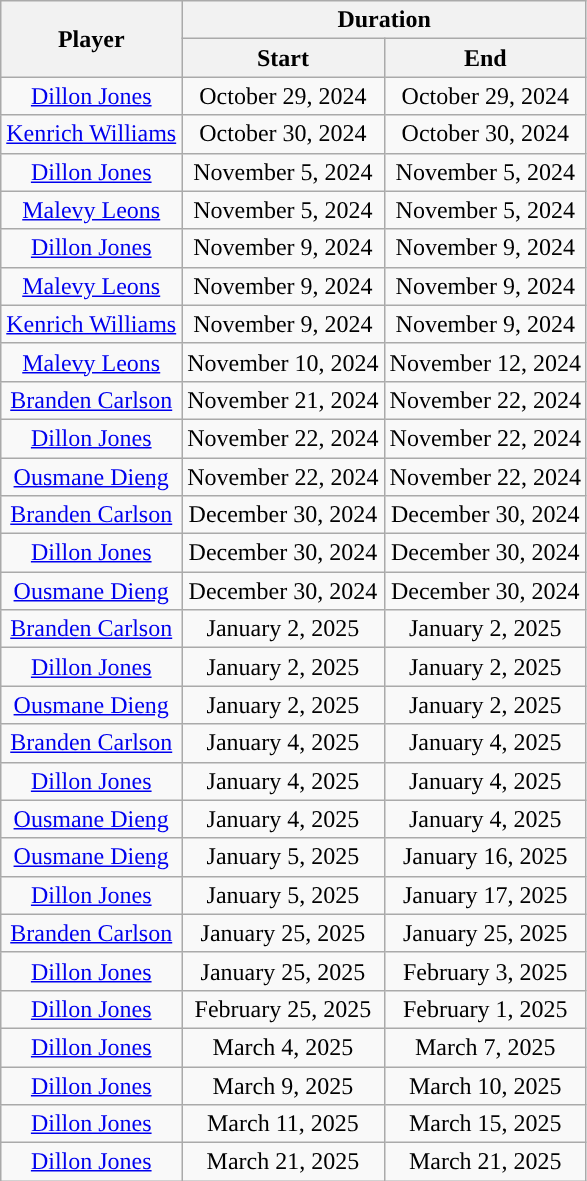<table class="wikitable collapsible" style="text-align:center;">
<tr>
<th rowspan="2">Player</th>
<th colspan="2">Duration</th>
</tr>
<tr>
<th>Start</th>
<th>End</th>
</tr>
<tr>
<td><a href='#'>Dillon Jones</a></td>
<td>October 29, 2024</td>
<td>October 29, 2024</td>
</tr>
<tr>
<td><a href='#'>Kenrich Williams</a></td>
<td>October 30, 2024</td>
<td>October 30, 2024</td>
</tr>
<tr>
<td><a href='#'>Dillon Jones</a></td>
<td>November 5, 2024</td>
<td>November 5, 2024</td>
</tr>
<tr>
<td><a href='#'>Malevy Leons</a></td>
<td>November 5, 2024</td>
<td>November 5, 2024</td>
</tr>
<tr>
<td><a href='#'>Dillon Jones</a></td>
<td>November 9, 2024</td>
<td>November 9, 2024</td>
</tr>
<tr>
<td><a href='#'>Malevy Leons</a></td>
<td>November 9, 2024</td>
<td>November 9, 2024</td>
</tr>
<tr>
<td><a href='#'>Kenrich Williams</a></td>
<td>November 9, 2024</td>
<td>November 9, 2024</td>
</tr>
<tr>
<td><a href='#'>Malevy Leons</a></td>
<td>November 10, 2024</td>
<td>November 12, 2024</td>
</tr>
<tr>
<td><a href='#'>Branden Carlson</a></td>
<td>November 21, 2024</td>
<td>November 22, 2024</td>
</tr>
<tr>
<td><a href='#'>Dillon Jones</a></td>
<td>November 22, 2024</td>
<td>November 22, 2024</td>
</tr>
<tr>
<td><a href='#'>Ousmane Dieng</a></td>
<td>November 22, 2024</td>
<td>November 22, 2024</td>
</tr>
<tr>
<td><a href='#'>Branden Carlson</a></td>
<td>December 30, 2024</td>
<td>December 30, 2024</td>
</tr>
<tr>
<td><a href='#'>Dillon Jones</a></td>
<td>December 30, 2024</td>
<td>December 30, 2024</td>
</tr>
<tr>
<td><a href='#'>Ousmane Dieng</a></td>
<td>December 30, 2024</td>
<td>December 30, 2024</td>
</tr>
<tr>
<td><a href='#'>Branden Carlson</a></td>
<td>January  2, 2025</td>
<td>January 2, 2025</td>
</tr>
<tr>
<td><a href='#'>Dillon Jones</a></td>
<td>January 2, 2025</td>
<td>January 2, 2025</td>
</tr>
<tr>
<td><a href='#'>Ousmane Dieng</a></td>
<td>January 2, 2025</td>
<td>January 2, 2025</td>
</tr>
<tr>
<td><a href='#'>Branden Carlson</a></td>
<td>January  4, 2025</td>
<td>January 4, 2025</td>
</tr>
<tr>
<td><a href='#'>Dillon Jones</a></td>
<td>January 4, 2025</td>
<td>January 4, 2025</td>
</tr>
<tr>
<td><a href='#'>Ousmane Dieng</a></td>
<td>January 4, 2025</td>
<td>January 4, 2025</td>
</tr>
<tr>
<td><a href='#'>Ousmane Dieng</a></td>
<td>January 5, 2025</td>
<td>January 16, 2025</td>
</tr>
<tr>
<td><a href='#'>Dillon Jones</a></td>
<td>January 5, 2025</td>
<td>January 17, 2025</td>
</tr>
<tr>
<td><a href='#'>Branden Carlson</a></td>
<td>January 25, 2025</td>
<td>January 25, 2025</td>
</tr>
<tr>
<td><a href='#'>Dillon Jones</a></td>
<td>January 25, 2025</td>
<td>February 3, 2025</td>
</tr>
<tr>
<td><a href='#'>Dillon Jones</a></td>
<td>February 25, 2025</td>
<td>February 1, 2025</td>
</tr>
<tr>
<td><a href='#'>Dillon Jones</a></td>
<td>March 4, 2025</td>
<td>March 7, 2025</td>
</tr>
<tr>
<td><a href='#'>Dillon Jones</a></td>
<td>March 9, 2025</td>
<td>March 10, 2025</td>
</tr>
<tr>
<td><a href='#'>Dillon Jones</a></td>
<td>March 11, 2025</td>
<td>March 15, 2025</td>
</tr>
<tr>
<td><a href='#'>Dillon Jones</a></td>
<td>March 21, 2025</td>
<td>March 21, 2025</td>
</tr>
</table>
